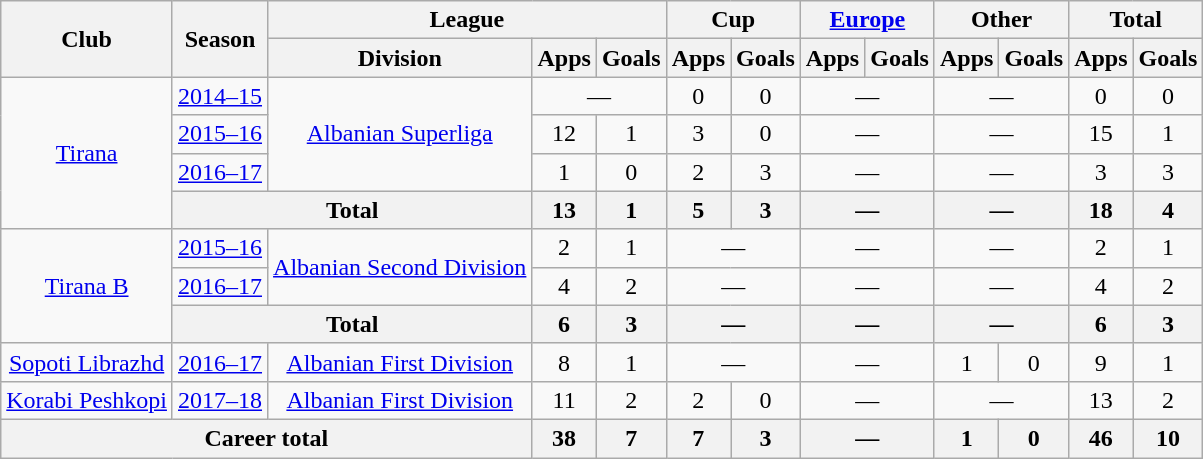<table class="wikitable" style="text-align:center">
<tr>
<th rowspan="2">Club</th>
<th rowspan="2">Season</th>
<th colspan="3">League</th>
<th colspan="2">Cup</th>
<th colspan="2"><a href='#'>Europe</a></th>
<th colspan="2">Other</th>
<th colspan="2">Total</th>
</tr>
<tr>
<th>Division</th>
<th>Apps</th>
<th>Goals</th>
<th>Apps</th>
<th>Goals</th>
<th>Apps</th>
<th>Goals</th>
<th>Apps</th>
<th>Goals</th>
<th>Apps</th>
<th>Goals</th>
</tr>
<tr>
<td rowspan="4" valign="center"><a href='#'>Tirana</a></td>
<td><a href='#'>2014–15</a></td>
<td rowspan="3" valign="center"><a href='#'>Albanian Superliga</a></td>
<td colspan="2">—</td>
<td>0</td>
<td>0</td>
<td colspan="2">—</td>
<td colspan="2">—</td>
<td>0</td>
<td>0</td>
</tr>
<tr>
<td><a href='#'>2015–16</a></td>
<td>12</td>
<td>1</td>
<td>3</td>
<td>0</td>
<td colspan="2">—</td>
<td colspan="2">—</td>
<td>15</td>
<td>1</td>
</tr>
<tr>
<td><a href='#'>2016–17</a></td>
<td>1</td>
<td>0</td>
<td>2</td>
<td>3</td>
<td colspan="2">—</td>
<td colspan="2">—</td>
<td>3</td>
<td>3</td>
</tr>
<tr>
<th colspan="2">Total</th>
<th>13</th>
<th>1</th>
<th>5</th>
<th>3</th>
<th colspan="2">—</th>
<th colspan="2">—</th>
<th>18</th>
<th>4</th>
</tr>
<tr>
<td rowspan="3" valign="center"><a href='#'>Tirana B</a></td>
<td><a href='#'>2015–16</a></td>
<td rowspan="2" valign="center"><a href='#'>Albanian Second Division</a></td>
<td>2</td>
<td>1</td>
<td colspan="2">—</td>
<td colspan="2">—</td>
<td colspan="2">—</td>
<td>2</td>
<td>1</td>
</tr>
<tr>
<td><a href='#'>2016–17</a></td>
<td>4</td>
<td>2</td>
<td colspan="2">—</td>
<td colspan="2">—</td>
<td colspan="2">—</td>
<td>4</td>
<td>2</td>
</tr>
<tr>
<th colspan="2" valign="center">Total</th>
<th>6</th>
<th>3</th>
<th colspan="2">—</th>
<th colspan="2">—</th>
<th colspan="2">—</th>
<th>6</th>
<th>3</th>
</tr>
<tr>
<td rowspan="1" valign="center"><a href='#'>Sopoti Librazhd</a></td>
<td><a href='#'>2016–17</a></td>
<td rowspan="1" valign="center"><a href='#'>Albanian First Division</a></td>
<td>8</td>
<td>1</td>
<td colspan="2">—</td>
<td colspan="2">—</td>
<td>1</td>
<td>0</td>
<td>9</td>
<td>1</td>
</tr>
<tr>
<td rowspan="1" valign="center"><a href='#'>Korabi Peshkopi</a></td>
<td><a href='#'>2017–18</a></td>
<td rowspan="1" valign="center"><a href='#'>Albanian First Division</a></td>
<td>11</td>
<td>2</td>
<td>2</td>
<td>0</td>
<td colspan="2">—</td>
<td colspan="2">—</td>
<td>13</td>
<td>2</td>
</tr>
<tr>
<th colspan="3">Career total</th>
<th>38</th>
<th>7</th>
<th>7</th>
<th>3</th>
<th colspan="2">—</th>
<th>1</th>
<th>0</th>
<th>46</th>
<th>10</th>
</tr>
</table>
